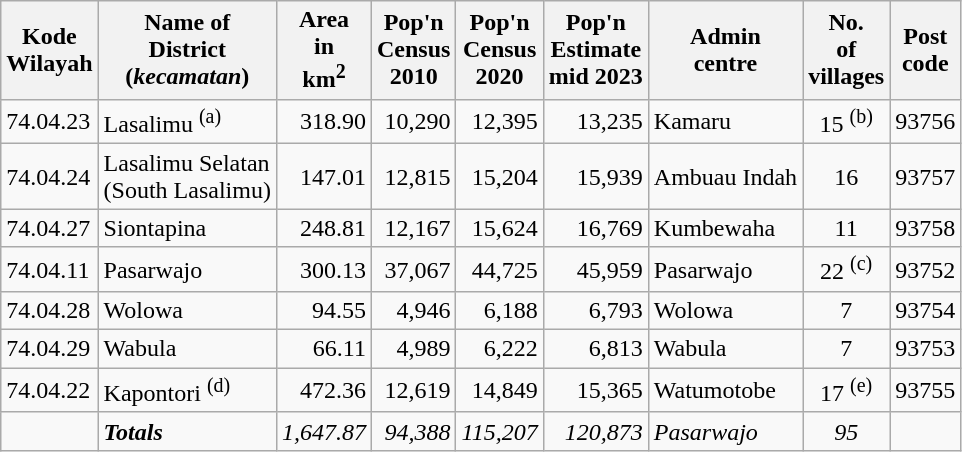<table class="sortable wikitable">
<tr>
<th>Kode <br>Wilayah</th>
<th>Name of<br>District<br>(<em>kecamatan</em>)</th>
<th>Area<br> in <br> km<sup>2</sup></th>
<th>Pop'n<br>Census<br>2010</th>
<th>Pop'n<br>Census<br> 2020</th>
<th>Pop'n<br>Estimate<br>mid 2023</th>
<th>Admin<br>centre</th>
<th>No.<br> of<br>villages</th>
<th>Post<br>code</th>
</tr>
<tr>
<td>74.04.23</td>
<td>Lasalimu <sup>(a)</sup></td>
<td align="right">318.90</td>
<td align="right">10,290</td>
<td align="right">12,395</td>
<td align="right">13,235</td>
<td>Kamaru</td>
<td align="center">15 <sup>(b)</sup></td>
<td>93756</td>
</tr>
<tr>
<td>74.04.24</td>
<td>Lasalimu Selatan <br>(South Lasalimu)</td>
<td align="right">147.01</td>
<td align="right">12,815</td>
<td align="right">15,204</td>
<td align="right">15,939</td>
<td>Ambuau Indah</td>
<td align="center">16</td>
<td>93757</td>
</tr>
<tr>
<td>74.04.27</td>
<td>Siontapina</td>
<td align="right">248.81</td>
<td align="right">12,167</td>
<td align="right">15,624</td>
<td align="right">16,769</td>
<td>Kumbewaha</td>
<td align="center">11</td>
<td>93758</td>
</tr>
<tr>
<td>74.04.11</td>
<td>Pasarwajo</td>
<td align="right">300.13</td>
<td align="right">37,067</td>
<td align="right">44,725</td>
<td align="right">45,959</td>
<td>Pasarwajo</td>
<td align="center">22 <sup>(c)</sup></td>
<td>93752</td>
</tr>
<tr>
<td>74.04.28</td>
<td>Wolowa</td>
<td align="right">94.55</td>
<td align="right">4,946</td>
<td align="right">6,188</td>
<td align="right">6,793</td>
<td>Wolowa</td>
<td align="center">7</td>
<td>93754</td>
</tr>
<tr>
<td>74.04.29</td>
<td>Wabula</td>
<td align="right">66.11</td>
<td align="right">4,989</td>
<td align="right">6,222</td>
<td align="right">6,813</td>
<td>Wabula</td>
<td align="center">7</td>
<td>93753</td>
</tr>
<tr>
<td>74.04.22</td>
<td>Kapontori <sup>(d)</sup></td>
<td align="right">472.36</td>
<td align="right">12,619</td>
<td align="right">14,849</td>
<td align="right">15,365</td>
<td>Watumotobe</td>
<td align="center">17 <sup>(e)</sup></td>
<td>93755</td>
</tr>
<tr>
<td></td>
<td><strong><em>Totals</em></strong></td>
<td align="right"><em>1,647.87</em></td>
<td align="right"><em>94,388</em></td>
<td align="right"><em>115,207</em></td>
<td align="right"><em>120,873</em></td>
<td><em>Pasarwajo</em></td>
<td align="center"><em>95</em></td>
<td></td>
</tr>
</table>
